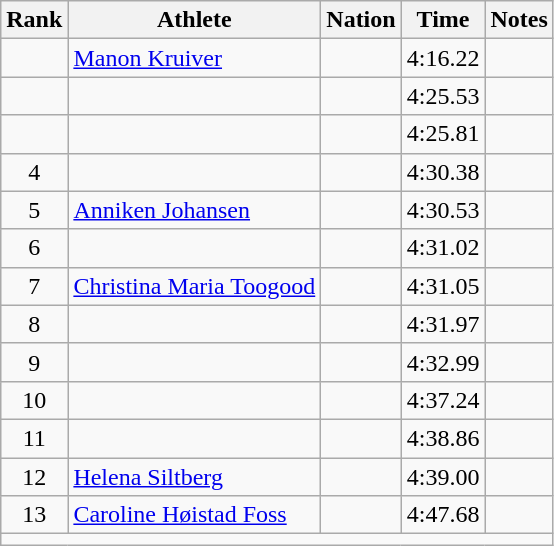<table class="wikitable sortable" style="text-align:center;">
<tr>
<th scope="col" style="width: 10px;">Rank</th>
<th scope="col">Athlete</th>
<th scope="col">Nation</th>
<th scope="col">Time</th>
<th scope="col">Notes</th>
</tr>
<tr>
<td></td>
<td align=left><a href='#'>Manon Kruiver</a></td>
<td align=left></td>
<td>4:16.22</td>
<td></td>
</tr>
<tr>
<td></td>
<td align=left></td>
<td align=left></td>
<td>4:25.53</td>
<td></td>
</tr>
<tr>
<td></td>
<td align=left></td>
<td align=left></td>
<td>4:25.81</td>
<td></td>
</tr>
<tr>
<td>4</td>
<td align=left></td>
<td align=left></td>
<td>4:30.38</td>
<td></td>
</tr>
<tr>
<td>5</td>
<td align=left><a href='#'>Anniken Johansen</a></td>
<td align=left></td>
<td>4:30.53</td>
<td></td>
</tr>
<tr>
<td>6</td>
<td align=left></td>
<td align=left></td>
<td>4:31.02</td>
<td></td>
</tr>
<tr>
<td>7</td>
<td align=left><a href='#'>Christina Maria Toogood</a></td>
<td align=left></td>
<td>4:31.05</td>
<td></td>
</tr>
<tr>
<td>8</td>
<td align=left></td>
<td align=left></td>
<td>4:31.97</td>
<td></td>
</tr>
<tr>
<td>9</td>
<td align=left></td>
<td align=left></td>
<td>4:32.99</td>
<td></td>
</tr>
<tr>
<td>10</td>
<td align=left></td>
<td align=left></td>
<td>4:37.24</td>
<td></td>
</tr>
<tr>
<td>11</td>
<td align=left></td>
<td align=left></td>
<td>4:38.86</td>
<td></td>
</tr>
<tr>
<td>12</td>
<td align=left><a href='#'>Helena Siltberg</a></td>
<td align=left></td>
<td>4:39.00</td>
<td></td>
</tr>
<tr>
<td>13</td>
<td align=left><a href='#'>Caroline Høistad Foss</a></td>
<td align=left></td>
<td>4:47.68</td>
<td></td>
</tr>
<tr class="sortbottom">
<td colspan="5"></td>
</tr>
</table>
